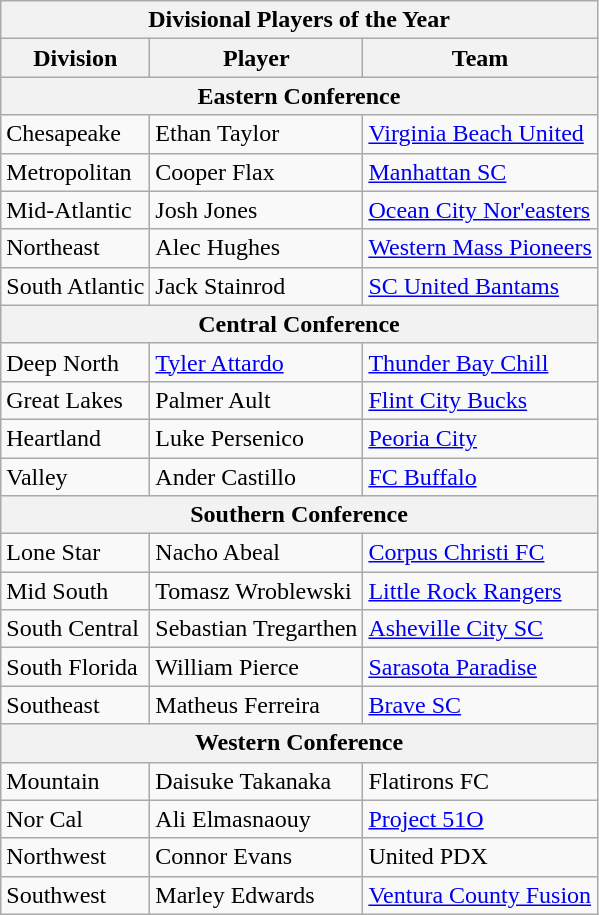<table class="wikitable">
<tr>
<th colspan=3>Divisional Players of the Year</th>
</tr>
<tr>
<th>Division</th>
<th>Player</th>
<th>Team</th>
</tr>
<tr>
<th colspan=3>Eastern Conference</th>
</tr>
<tr>
<td>Chesapeake</td>
<td> Ethan Taylor</td>
<td><a href='#'>Virginia Beach United</a></td>
</tr>
<tr>
<td>Metropolitan</td>
<td> Cooper Flax</td>
<td><a href='#'>Manhattan SC</a></td>
</tr>
<tr>
<td>Mid-Atlantic</td>
<td> Josh Jones</td>
<td><a href='#'>Ocean City Nor'easters</a></td>
</tr>
<tr>
<td>Northeast</td>
<td> Alec Hughes</td>
<td><a href='#'>Western Mass Pioneers</a></td>
</tr>
<tr>
<td>South Atlantic</td>
<td> Jack Stainrod</td>
<td><a href='#'>SC United Bantams</a></td>
</tr>
<tr>
<th colspan=3>Central Conference</th>
</tr>
<tr>
<td>Deep North</td>
<td> <a href='#'>Tyler Attardo</a></td>
<td><a href='#'>Thunder Bay Chill</a></td>
</tr>
<tr>
<td>Great Lakes</td>
<td> Palmer Ault</td>
<td><a href='#'>Flint City Bucks</a></td>
</tr>
<tr>
<td>Heartland</td>
<td> Luke Persenico</td>
<td><a href='#'>Peoria City</a></td>
</tr>
<tr>
<td>Valley</td>
<td> Ander Castillo</td>
<td><a href='#'>FC Buffalo</a></td>
</tr>
<tr>
<th colspan=3>Southern Conference</th>
</tr>
<tr>
<td>Lone Star</td>
<td> Nacho Abeal</td>
<td><a href='#'>Corpus Christi FC</a></td>
</tr>
<tr>
<td>Mid South</td>
<td> Tomasz Wroblewski</td>
<td><a href='#'>Little Rock Rangers</a></td>
</tr>
<tr>
<td>South Central</td>
<td> Sebastian Tregarthen</td>
<td><a href='#'>Asheville City SC</a></td>
</tr>
<tr>
<td>South Florida</td>
<td> William Pierce</td>
<td><a href='#'>Sarasota Paradise</a></td>
</tr>
<tr>
<td>Southeast</td>
<td> Matheus Ferreira</td>
<td><a href='#'>Brave SC</a></td>
</tr>
<tr>
<th colspan=3>Western Conference</th>
</tr>
<tr>
<td>Mountain</td>
<td> Daisuke Takanaka</td>
<td>Flatirons FC</td>
</tr>
<tr>
<td>Nor Cal</td>
<td> Ali Elmasnaouy</td>
<td><a href='#'>Project 51O</a></td>
</tr>
<tr>
<td>Northwest</td>
<td> Connor Evans</td>
<td>United PDX</td>
</tr>
<tr>
<td>Southwest</td>
<td> Marley Edwards</td>
<td><a href='#'>Ventura County Fusion</a></td>
</tr>
</table>
